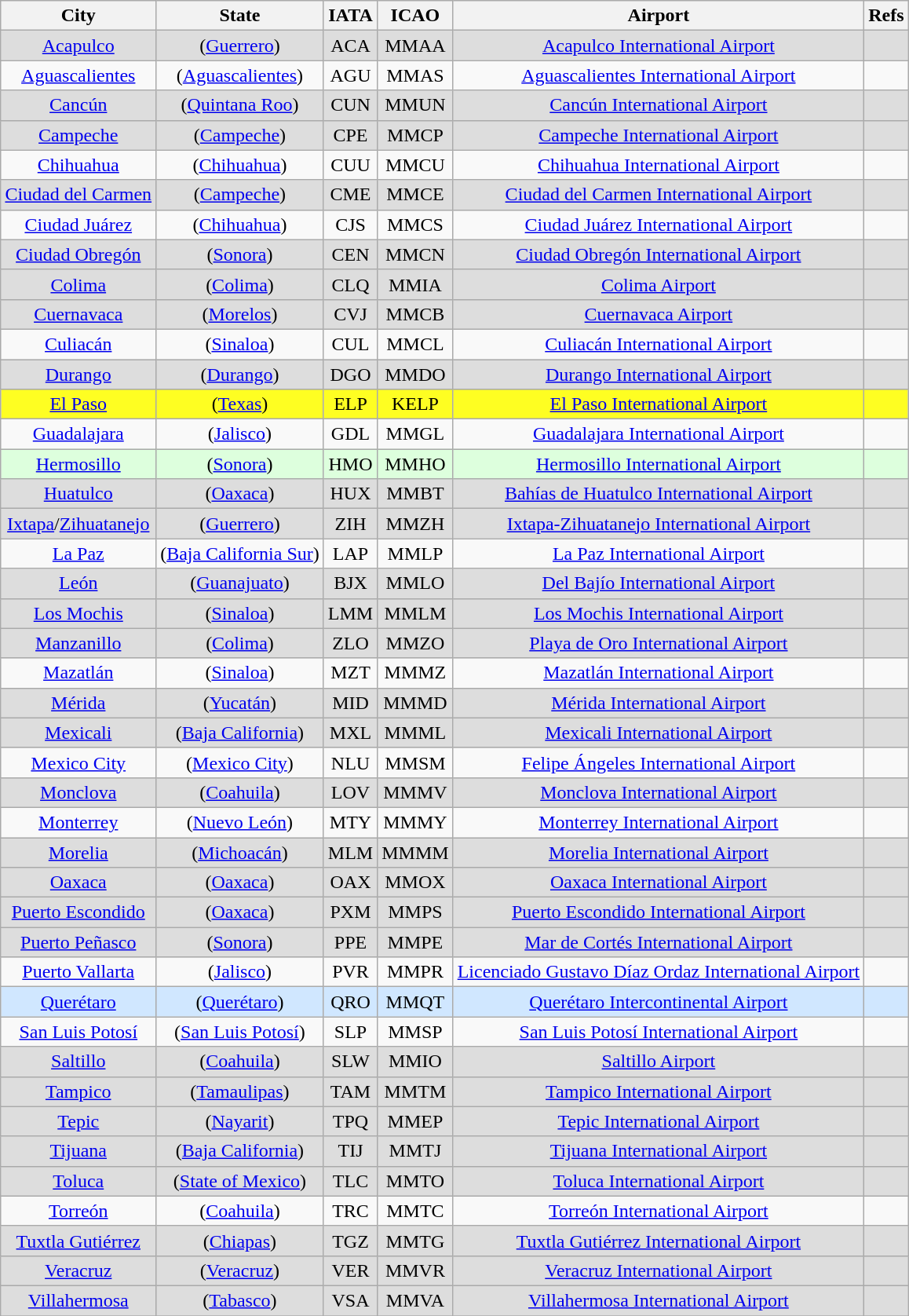<table class="wikitable" style="margin:0.5em auto; text-align:center">
<tr>
<th>City</th>
<th>State</th>
<th>IATA</th>
<th>ICAO</th>
<th>Airport</th>
<th>Refs</th>
</tr>
<tr style="background:#ddd">
<td><a href='#'>Acapulco</a></td>
<td> (<a href='#'>Guerrero</a>)</td>
<td>ACA</td>
<td>MMAA</td>
<td><a href='#'>Acapulco International Airport</a></td>
<td></td>
</tr>
<tr>
<td><a href='#'>Aguascalientes</a></td>
<td> (<a href='#'>Aguascalientes</a>)</td>
<td>AGU</td>
<td>MMAS</td>
<td><a href='#'>Aguascalientes International Airport</a></td>
<td></td>
</tr>
<tr style="background:#ddd">
<td><a href='#'>Cancún</a></td>
<td> (<a href='#'>Quintana Roo</a>)</td>
<td>CUN</td>
<td>MMUN</td>
<td><a href='#'>Cancún International Airport</a></td>
<td></td>
</tr>
<tr style="background:#ddd">
<td><a href='#'>Campeche</a></td>
<td> (<a href='#'>Campeche</a>)</td>
<td>CPE</td>
<td>MMCP</td>
<td><a href='#'>Campeche International Airport</a></td>
<td></td>
</tr>
<tr>
<td><a href='#'>Chihuahua</a></td>
<td> (<a href='#'>Chihuahua</a>)</td>
<td>CUU</td>
<td>MMCU</td>
<td><a href='#'>Chihuahua International Airport</a></td>
<td></td>
</tr>
<tr style="background:#ddd">
<td><a href='#'>Ciudad del Carmen</a></td>
<td> (<a href='#'>Campeche</a>)</td>
<td>CME</td>
<td>MMCE</td>
<td><a href='#'>Ciudad del Carmen International Airport</a></td>
<td></td>
</tr>
<tr>
<td><a href='#'>Ciudad Juárez</a></td>
<td> (<a href='#'>Chihuahua</a>)</td>
<td>CJS</td>
<td>MMCS</td>
<td><a href='#'>Ciudad Juárez International Airport</a></td>
<td></td>
</tr>
<tr style="background:#ddd">
<td><a href='#'>Ciudad Obregón</a></td>
<td> (<a href='#'>Sonora</a>)</td>
<td>CEN</td>
<td>MMCN</td>
<td><a href='#'>Ciudad Obregón International Airport</a></td>
<td></td>
</tr>
<tr style="background:#ddd">
<td><a href='#'>Colima</a></td>
<td> (<a href='#'>Colima</a>)</td>
<td>CLQ</td>
<td>MMIA</td>
<td><a href='#'>Colima Airport</a></td>
<td></td>
</tr>
<tr style="background:#ddd">
<td><a href='#'>Cuernavaca</a></td>
<td> (<a href='#'>Morelos</a>)</td>
<td>CVJ</td>
<td>MMCB</td>
<td><a href='#'>Cuernavaca Airport</a></td>
<td></td>
</tr>
<tr>
<td><a href='#'>Culiacán</a></td>
<td> (<a href='#'>Sinaloa</a>)</td>
<td>CUL</td>
<td>MMCL</td>
<td><a href='#'>Culiacán International Airport</a></td>
<td></td>
</tr>
<tr style="background:#ddd">
<td><a href='#'>Durango</a></td>
<td> (<a href='#'>Durango</a>)</td>
<td>DGO</td>
<td>MMDO</td>
<td><a href='#'>Durango International Airport</a></td>
<td></td>
</tr>
<tr style="background:#fefe22">
<td><a href='#'>El Paso</a></td>
<td> (<a href='#'>Texas</a>)</td>
<td>ELP</td>
<td>KELP</td>
<td><a href='#'>El Paso International Airport</a></td>
<td></td>
</tr>
<tr>
<td><a href='#'>Guadalajara</a></td>
<td> (<a href='#'>Jalisco</a>)</td>
<td>GDL</td>
<td>MMGL</td>
<td><a href='#'>Guadalajara International Airport</a></td>
<td></td>
</tr>
<tr style="background:#dfd">
<td><a href='#'>Hermosillo</a></td>
<td> (<a href='#'>Sonora</a>)</td>
<td>HMO</td>
<td>MMHO</td>
<td><a href='#'>Hermosillo International Airport</a></td>
<td></td>
</tr>
<tr style="background:#ddd">
<td><a href='#'>Huatulco</a></td>
<td> (<a href='#'>Oaxaca</a>)</td>
<td>HUX</td>
<td>MMBT</td>
<td><a href='#'>Bahías de Huatulco International Airport</a></td>
<td></td>
</tr>
<tr style="background:#ddd">
<td><a href='#'>Ixtapa</a>/<a href='#'>Zihuatanejo</a></td>
<td> (<a href='#'>Guerrero</a>)</td>
<td>ZIH</td>
<td>MMZH</td>
<td><a href='#'>Ixtapa-Zihuatanejo International Airport</a></td>
<td></td>
</tr>
<tr>
<td><a href='#'>La Paz</a></td>
<td> (<a href='#'>Baja California Sur</a>)</td>
<td>LAP</td>
<td>MMLP</td>
<td><a href='#'>La Paz International Airport</a></td>
<td></td>
</tr>
<tr style="background:#ddd">
<td><a href='#'>León</a></td>
<td> (<a href='#'>Guanajuato</a>)</td>
<td>BJX</td>
<td>MMLO</td>
<td><a href='#'>Del Bajío International Airport</a></td>
<td></td>
</tr>
<tr style="background:#ddd">
<td><a href='#'>Los Mochis</a></td>
<td> (<a href='#'>Sinaloa</a>)</td>
<td>LMM</td>
<td>MMLM</td>
<td><a href='#'>Los Mochis International Airport</a></td>
<td></td>
</tr>
<tr style="background:#ddd">
<td><a href='#'>Manzanillo</a></td>
<td> (<a href='#'>Colima</a>)</td>
<td>ZLO</td>
<td>MMZO</td>
<td><a href='#'>Playa de Oro International Airport</a></td>
<td></td>
</tr>
<tr>
<td><a href='#'>Mazatlán</a></td>
<td> (<a href='#'>Sinaloa</a>)</td>
<td>MZT</td>
<td>MMMZ</td>
<td><a href='#'>Mazatlán International Airport</a></td>
<td></td>
</tr>
<tr style="background:#ddd">
<td><a href='#'>Mérida</a></td>
<td> (<a href='#'>Yucatán</a>)</td>
<td>MID</td>
<td>MMMD</td>
<td><a href='#'>Mérida International Airport</a></td>
<td></td>
</tr>
<tr style="background:#ddd">
<td><a href='#'>Mexicali</a></td>
<td> (<a href='#'>Baja California</a>)</td>
<td>MXL</td>
<td>MMML</td>
<td><a href='#'>Mexicali International Airport</a></td>
<td></td>
</tr>
<tr>
<td><a href='#'>Mexico City</a></td>
<td> (<a href='#'>Mexico City</a>)</td>
<td>NLU</td>
<td>MMSM</td>
<td><a href='#'>Felipe Ángeles International Airport</a></td>
<td></td>
</tr>
<tr style="background:#ddd">
<td><a href='#'>Monclova</a></td>
<td> (<a href='#'>Coahuila</a>)</td>
<td>LOV</td>
<td>MMMV</td>
<td><a href='#'>Monclova International Airport</a></td>
<td></td>
</tr>
<tr>
<td><a href='#'>Monterrey</a></td>
<td> (<a href='#'>Nuevo León</a>)</td>
<td>MTY</td>
<td>MMMY</td>
<td><a href='#'>Monterrey International Airport</a></td>
<td></td>
</tr>
<tr style="background:#ddd">
<td><a href='#'>Morelia</a></td>
<td> (<a href='#'>Michoacán</a>)</td>
<td>MLM</td>
<td>MMMM</td>
<td><a href='#'>Morelia International Airport</a></td>
<td></td>
</tr>
<tr style="background:#ddd">
<td><a href='#'>Oaxaca</a></td>
<td> (<a href='#'>Oaxaca</a>)</td>
<td>OAX</td>
<td>MMOX</td>
<td><a href='#'>Oaxaca International Airport</a></td>
<td></td>
</tr>
<tr style="background:#ddd">
<td><a href='#'>Puerto Escondido</a></td>
<td> (<a href='#'>Oaxaca</a>)</td>
<td>PXM</td>
<td>MMPS</td>
<td><a href='#'>Puerto Escondido International Airport</a></td>
<td></td>
</tr>
<tr style="background:#ddd">
<td><a href='#'>Puerto Peñasco</a></td>
<td> (<a href='#'>Sonora</a>)</td>
<td>PPE</td>
<td>MMPE</td>
<td><a href='#'>Mar de Cortés International Airport</a></td>
<td></td>
</tr>
<tr>
<td><a href='#'>Puerto Vallarta</a></td>
<td> (<a href='#'>Jalisco</a>)</td>
<td>PVR</td>
<td>MMPR</td>
<td><a href='#'>Licenciado Gustavo Díaz Ordaz International Airport</a></td>
<td></td>
</tr>
<tr style="background:#d0e7ff">
<td><a href='#'>Querétaro</a></td>
<td> (<a href='#'>Querétaro</a>)</td>
<td>QRO</td>
<td>MMQT</td>
<td><a href='#'>Querétaro Intercontinental Airport</a></td>
<td></td>
</tr>
<tr>
<td><a href='#'>San Luis Potosí</a></td>
<td> (<a href='#'>San Luis Potosí</a>)</td>
<td>SLP</td>
<td>MMSP</td>
<td><a href='#'>San Luis Potosí International Airport</a></td>
<td></td>
</tr>
<tr style="background:#ddd">
<td><a href='#'>Saltillo</a></td>
<td> (<a href='#'>Coahuila</a>)</td>
<td>SLW</td>
<td>MMIO</td>
<td><a href='#'>Saltillo Airport</a></td>
<td></td>
</tr>
<tr style="background:#ddd">
<td><a href='#'>Tampico</a></td>
<td> (<a href='#'>Tamaulipas</a>)</td>
<td>TAM</td>
<td>MMTM</td>
<td><a href='#'>Tampico International Airport</a></td>
<td></td>
</tr>
<tr style="background:#ddd">
<td><a href='#'>Tepic</a></td>
<td> (<a href='#'>Nayarit</a>)</td>
<td>TPQ</td>
<td>MMEP</td>
<td><a href='#'>Tepic International Airport</a></td>
<td></td>
</tr>
<tr style="background:#ddd">
<td><a href='#'>Tijuana</a></td>
<td> (<a href='#'>Baja California</a>)</td>
<td>TIJ</td>
<td>MMTJ</td>
<td><a href='#'>Tijuana International Airport</a></td>
<td></td>
</tr>
<tr style="background:#ddd">
<td><a href='#'>Toluca</a></td>
<td> (<a href='#'>State of Mexico</a>)</td>
<td>TLC</td>
<td>MMTO</td>
<td><a href='#'>Toluca International Airport</a></td>
<td></td>
</tr>
<tr>
<td><a href='#'>Torreón</a></td>
<td> (<a href='#'>Coahuila</a>)</td>
<td>TRC</td>
<td>MMTC</td>
<td><a href='#'>Torreón International Airport</a></td>
<td></td>
</tr>
<tr style="background:#ddd">
<td><a href='#'>Tuxtla Gutiérrez</a></td>
<td> (<a href='#'>Chiapas</a>)</td>
<td>TGZ</td>
<td>MMTG</td>
<td><a href='#'>Tuxtla Gutiérrez International Airport</a></td>
<td></td>
</tr>
<tr style="background:#ddd">
<td><a href='#'>Veracruz</a></td>
<td> (<a href='#'>Veracruz</a>)</td>
<td>VER</td>
<td>MMVR</td>
<td><a href='#'>Veracruz International Airport</a></td>
<td></td>
</tr>
<tr style="background:#ddd">
<td><a href='#'>Villahermosa</a></td>
<td> (<a href='#'>Tabasco</a>)</td>
<td>VSA</td>
<td>MMVA</td>
<td><a href='#'>Villahermosa International Airport</a></td>
<td></td>
</tr>
<tr>
</tr>
</table>
